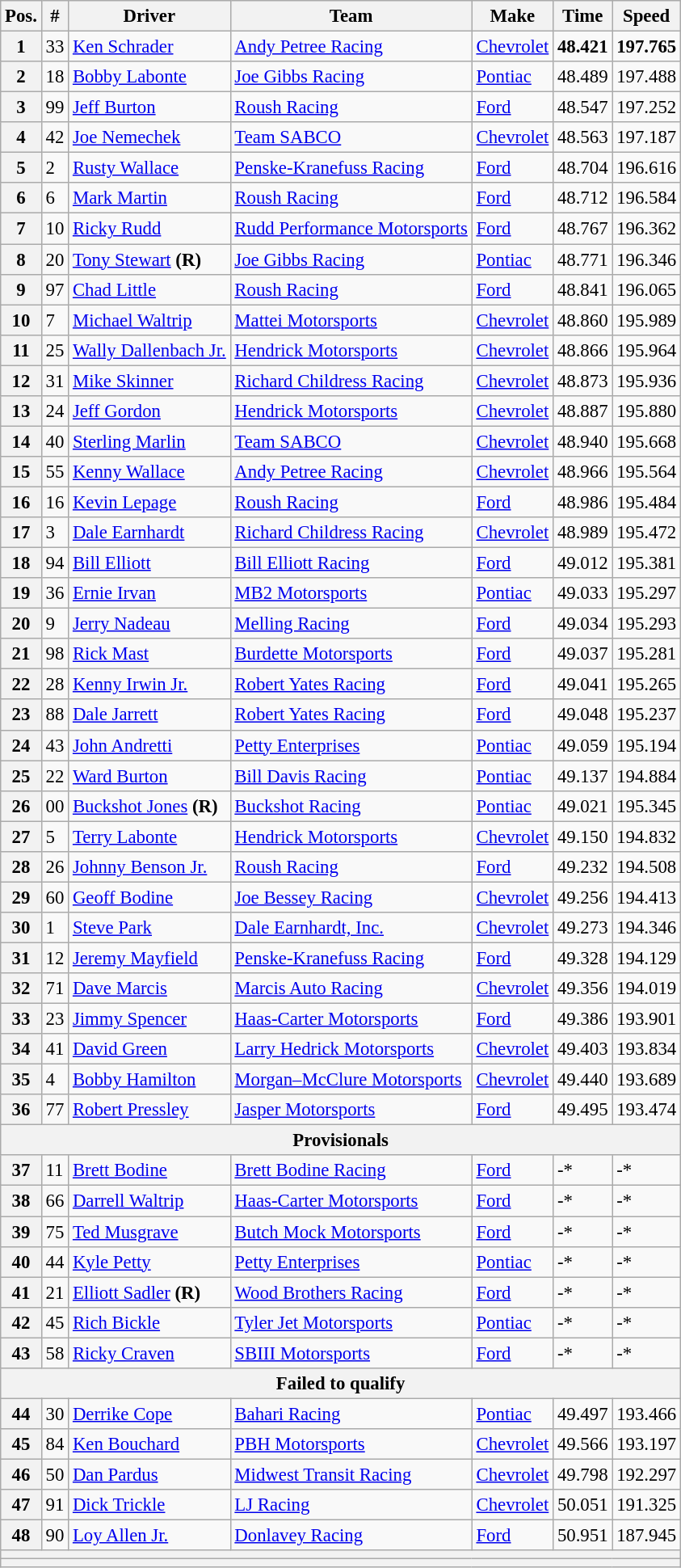<table class="wikitable" style="font-size:95%">
<tr>
<th>Pos.</th>
<th>#</th>
<th>Driver</th>
<th>Team</th>
<th>Make</th>
<th>Time</th>
<th>Speed</th>
</tr>
<tr>
<th>1</th>
<td>33</td>
<td><a href='#'>Ken Schrader</a></td>
<td><a href='#'>Andy Petree Racing</a></td>
<td><a href='#'>Chevrolet</a></td>
<td><strong>48.421</strong></td>
<td><strong>197.765</strong></td>
</tr>
<tr>
<th>2</th>
<td>18</td>
<td><a href='#'>Bobby Labonte</a></td>
<td><a href='#'>Joe Gibbs Racing</a></td>
<td><a href='#'>Pontiac</a></td>
<td>48.489</td>
<td>197.488</td>
</tr>
<tr>
<th>3</th>
<td>99</td>
<td><a href='#'>Jeff Burton</a></td>
<td><a href='#'>Roush Racing</a></td>
<td><a href='#'>Ford</a></td>
<td>48.547</td>
<td>197.252</td>
</tr>
<tr>
<th>4</th>
<td>42</td>
<td><a href='#'>Joe Nemechek</a></td>
<td><a href='#'>Team SABCO</a></td>
<td><a href='#'>Chevrolet</a></td>
<td>48.563</td>
<td>197.187</td>
</tr>
<tr>
<th>5</th>
<td>2</td>
<td><a href='#'>Rusty Wallace</a></td>
<td><a href='#'>Penske-Kranefuss Racing</a></td>
<td><a href='#'>Ford</a></td>
<td>48.704</td>
<td>196.616</td>
</tr>
<tr>
<th>6</th>
<td>6</td>
<td><a href='#'>Mark Martin</a></td>
<td><a href='#'>Roush Racing</a></td>
<td><a href='#'>Ford</a></td>
<td>48.712</td>
<td>196.584</td>
</tr>
<tr>
<th>7</th>
<td>10</td>
<td><a href='#'>Ricky Rudd</a></td>
<td><a href='#'>Rudd Performance Motorsports</a></td>
<td><a href='#'>Ford</a></td>
<td>48.767</td>
<td>196.362</td>
</tr>
<tr>
<th>8</th>
<td>20</td>
<td><a href='#'>Tony Stewart</a> <strong>(R)</strong></td>
<td><a href='#'>Joe Gibbs Racing</a></td>
<td><a href='#'>Pontiac</a></td>
<td>48.771</td>
<td>196.346</td>
</tr>
<tr>
<th>9</th>
<td>97</td>
<td><a href='#'>Chad Little</a></td>
<td><a href='#'>Roush Racing</a></td>
<td><a href='#'>Ford</a></td>
<td>48.841</td>
<td>196.065</td>
</tr>
<tr>
<th>10</th>
<td>7</td>
<td><a href='#'>Michael Waltrip</a></td>
<td><a href='#'>Mattei Motorsports</a></td>
<td><a href='#'>Chevrolet</a></td>
<td>48.860</td>
<td>195.989</td>
</tr>
<tr>
<th>11</th>
<td>25</td>
<td><a href='#'>Wally Dallenbach Jr.</a></td>
<td><a href='#'>Hendrick Motorsports</a></td>
<td><a href='#'>Chevrolet</a></td>
<td>48.866</td>
<td>195.964</td>
</tr>
<tr>
<th>12</th>
<td>31</td>
<td><a href='#'>Mike Skinner</a></td>
<td><a href='#'>Richard Childress Racing</a></td>
<td><a href='#'>Chevrolet</a></td>
<td>48.873</td>
<td>195.936</td>
</tr>
<tr>
<th>13</th>
<td>24</td>
<td><a href='#'>Jeff Gordon</a></td>
<td><a href='#'>Hendrick Motorsports</a></td>
<td><a href='#'>Chevrolet</a></td>
<td>48.887</td>
<td>195.880</td>
</tr>
<tr>
<th>14</th>
<td>40</td>
<td><a href='#'>Sterling Marlin</a></td>
<td><a href='#'>Team SABCO</a></td>
<td><a href='#'>Chevrolet</a></td>
<td>48.940</td>
<td>195.668</td>
</tr>
<tr>
<th>15</th>
<td>55</td>
<td><a href='#'>Kenny Wallace</a></td>
<td><a href='#'>Andy Petree Racing</a></td>
<td><a href='#'>Chevrolet</a></td>
<td>48.966</td>
<td>195.564</td>
</tr>
<tr>
<th>16</th>
<td>16</td>
<td><a href='#'>Kevin Lepage</a></td>
<td><a href='#'>Roush Racing</a></td>
<td><a href='#'>Ford</a></td>
<td>48.986</td>
<td>195.484</td>
</tr>
<tr>
<th>17</th>
<td>3</td>
<td><a href='#'>Dale Earnhardt</a></td>
<td><a href='#'>Richard Childress Racing</a></td>
<td><a href='#'>Chevrolet</a></td>
<td>48.989</td>
<td>195.472</td>
</tr>
<tr>
<th>18</th>
<td>94</td>
<td><a href='#'>Bill Elliott</a></td>
<td><a href='#'>Bill Elliott Racing</a></td>
<td><a href='#'>Ford</a></td>
<td>49.012</td>
<td>195.381</td>
</tr>
<tr>
<th>19</th>
<td>36</td>
<td><a href='#'>Ernie Irvan</a></td>
<td><a href='#'>MB2 Motorsports</a></td>
<td><a href='#'>Pontiac</a></td>
<td>49.033</td>
<td>195.297</td>
</tr>
<tr>
<th>20</th>
<td>9</td>
<td><a href='#'>Jerry Nadeau</a></td>
<td><a href='#'>Melling Racing</a></td>
<td><a href='#'>Ford</a></td>
<td>49.034</td>
<td>195.293</td>
</tr>
<tr>
<th>21</th>
<td>98</td>
<td><a href='#'>Rick Mast</a></td>
<td><a href='#'>Burdette Motorsports</a></td>
<td><a href='#'>Ford</a></td>
<td>49.037</td>
<td>195.281</td>
</tr>
<tr>
<th>22</th>
<td>28</td>
<td><a href='#'>Kenny Irwin Jr.</a></td>
<td><a href='#'>Robert Yates Racing</a></td>
<td><a href='#'>Ford</a></td>
<td>49.041</td>
<td>195.265</td>
</tr>
<tr>
<th>23</th>
<td>88</td>
<td><a href='#'>Dale Jarrett</a></td>
<td><a href='#'>Robert Yates Racing</a></td>
<td><a href='#'>Ford</a></td>
<td>49.048</td>
<td>195.237</td>
</tr>
<tr>
<th>24</th>
<td>43</td>
<td><a href='#'>John Andretti</a></td>
<td><a href='#'>Petty Enterprises</a></td>
<td><a href='#'>Pontiac</a></td>
<td>49.059</td>
<td>195.194</td>
</tr>
<tr>
<th>25</th>
<td>22</td>
<td><a href='#'>Ward Burton</a></td>
<td><a href='#'>Bill Davis Racing</a></td>
<td><a href='#'>Pontiac</a></td>
<td>49.137</td>
<td>194.884</td>
</tr>
<tr>
<th>26</th>
<td>00</td>
<td><a href='#'>Buckshot Jones</a> <strong>(R)</strong></td>
<td><a href='#'>Buckshot Racing</a></td>
<td><a href='#'>Pontiac</a></td>
<td>49.021</td>
<td>195.345</td>
</tr>
<tr>
<th>27</th>
<td>5</td>
<td><a href='#'>Terry Labonte</a></td>
<td><a href='#'>Hendrick Motorsports</a></td>
<td><a href='#'>Chevrolet</a></td>
<td>49.150</td>
<td>194.832</td>
</tr>
<tr>
<th>28</th>
<td>26</td>
<td><a href='#'>Johnny Benson Jr.</a></td>
<td><a href='#'>Roush Racing</a></td>
<td><a href='#'>Ford</a></td>
<td>49.232</td>
<td>194.508</td>
</tr>
<tr>
<th>29</th>
<td>60</td>
<td><a href='#'>Geoff Bodine</a></td>
<td><a href='#'>Joe Bessey Racing</a></td>
<td><a href='#'>Chevrolet</a></td>
<td>49.256</td>
<td>194.413</td>
</tr>
<tr>
<th>30</th>
<td>1</td>
<td><a href='#'>Steve Park</a></td>
<td><a href='#'>Dale Earnhardt, Inc.</a></td>
<td><a href='#'>Chevrolet</a></td>
<td>49.273</td>
<td>194.346</td>
</tr>
<tr>
<th>31</th>
<td>12</td>
<td><a href='#'>Jeremy Mayfield</a></td>
<td><a href='#'>Penske-Kranefuss Racing</a></td>
<td><a href='#'>Ford</a></td>
<td>49.328</td>
<td>194.129</td>
</tr>
<tr>
<th>32</th>
<td>71</td>
<td><a href='#'>Dave Marcis</a></td>
<td><a href='#'>Marcis Auto Racing</a></td>
<td><a href='#'>Chevrolet</a></td>
<td>49.356</td>
<td>194.019</td>
</tr>
<tr>
<th>33</th>
<td>23</td>
<td><a href='#'>Jimmy Spencer</a></td>
<td><a href='#'>Haas-Carter Motorsports</a></td>
<td><a href='#'>Ford</a></td>
<td>49.386</td>
<td>193.901</td>
</tr>
<tr>
<th>34</th>
<td>41</td>
<td><a href='#'>David Green</a></td>
<td><a href='#'>Larry Hedrick Motorsports</a></td>
<td><a href='#'>Chevrolet</a></td>
<td>49.403</td>
<td>193.834</td>
</tr>
<tr>
<th>35</th>
<td>4</td>
<td><a href='#'>Bobby Hamilton</a></td>
<td><a href='#'>Morgan–McClure Motorsports</a></td>
<td><a href='#'>Chevrolet</a></td>
<td>49.440</td>
<td>193.689</td>
</tr>
<tr>
<th>36</th>
<td>77</td>
<td><a href='#'>Robert Pressley</a></td>
<td><a href='#'>Jasper Motorsports</a></td>
<td><a href='#'>Ford</a></td>
<td>49.495</td>
<td>193.474</td>
</tr>
<tr>
<th colspan="7">Provisionals</th>
</tr>
<tr>
<th>37</th>
<td>11</td>
<td><a href='#'>Brett Bodine</a></td>
<td><a href='#'>Brett Bodine Racing</a></td>
<td><a href='#'>Ford</a></td>
<td>-*</td>
<td>-*</td>
</tr>
<tr>
<th>38</th>
<td>66</td>
<td><a href='#'>Darrell Waltrip</a></td>
<td><a href='#'>Haas-Carter Motorsports</a></td>
<td><a href='#'>Ford</a></td>
<td>-*</td>
<td>-*</td>
</tr>
<tr>
<th>39</th>
<td>75</td>
<td><a href='#'>Ted Musgrave</a></td>
<td><a href='#'>Butch Mock Motorsports</a></td>
<td><a href='#'>Ford</a></td>
<td>-*</td>
<td>-*</td>
</tr>
<tr>
<th>40</th>
<td>44</td>
<td><a href='#'>Kyle Petty</a></td>
<td><a href='#'>Petty Enterprises</a></td>
<td><a href='#'>Pontiac</a></td>
<td>-*</td>
<td>-*</td>
</tr>
<tr>
<th>41</th>
<td>21</td>
<td><a href='#'>Elliott Sadler</a> <strong>(R)</strong></td>
<td><a href='#'>Wood Brothers Racing</a></td>
<td><a href='#'>Ford</a></td>
<td>-*</td>
<td>-*</td>
</tr>
<tr>
<th>42</th>
<td>45</td>
<td><a href='#'>Rich Bickle</a></td>
<td><a href='#'>Tyler Jet Motorsports</a></td>
<td><a href='#'>Pontiac</a></td>
<td>-*</td>
<td>-*</td>
</tr>
<tr>
<th>43</th>
<td>58</td>
<td><a href='#'>Ricky Craven</a></td>
<td><a href='#'>SBIII Motorsports</a></td>
<td><a href='#'>Ford</a></td>
<td>-*</td>
<td>-*</td>
</tr>
<tr>
<th colspan="7">Failed to qualify</th>
</tr>
<tr>
<th>44</th>
<td>30</td>
<td><a href='#'>Derrike Cope</a></td>
<td><a href='#'>Bahari Racing</a></td>
<td><a href='#'>Pontiac</a></td>
<td>49.497</td>
<td>193.466</td>
</tr>
<tr>
<th>45</th>
<td>84</td>
<td><a href='#'>Ken Bouchard</a></td>
<td><a href='#'>PBH Motorsports</a></td>
<td><a href='#'>Chevrolet</a></td>
<td>49.566</td>
<td>193.197</td>
</tr>
<tr>
<th>46</th>
<td>50</td>
<td><a href='#'>Dan Pardus</a></td>
<td><a href='#'>Midwest Transit Racing</a></td>
<td><a href='#'>Chevrolet</a></td>
<td>49.798</td>
<td>192.297</td>
</tr>
<tr>
<th>47</th>
<td>91</td>
<td><a href='#'>Dick Trickle</a></td>
<td><a href='#'>LJ Racing</a></td>
<td><a href='#'>Chevrolet</a></td>
<td>50.051</td>
<td>191.325</td>
</tr>
<tr>
<th>48</th>
<td>90</td>
<td><a href='#'>Loy Allen Jr.</a></td>
<td><a href='#'>Donlavey Racing</a></td>
<td><a href='#'>Ford</a></td>
<td>50.951</td>
<td>187.945</td>
</tr>
<tr>
<th colspan="7"></th>
</tr>
<tr>
<th colspan="7"></th>
</tr>
</table>
